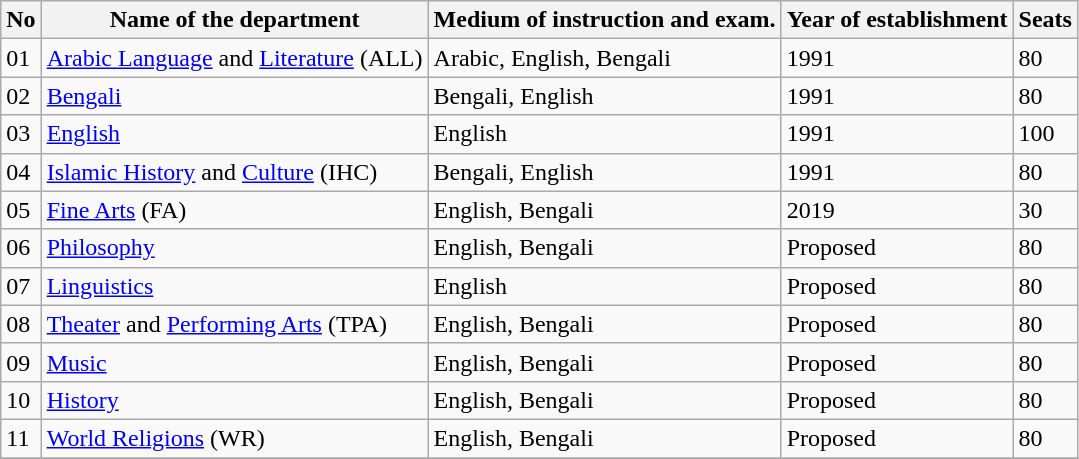<table class="wikitable">
<tr>
<th>No</th>
<th>Name of the department</th>
<th>Medium of instruction and exam.</th>
<th>Year of establishment</th>
<th>Seats</th>
</tr>
<tr>
<td>01</td>
<td><a href='#'>Arabic Language</a> and <a href='#'>Literature</a> (ALL)</td>
<td>Arabic, English, Bengali</td>
<td>1991</td>
<td>80</td>
</tr>
<tr>
<td>02</td>
<td><a href='#'>Bengali</a></td>
<td>Bengali, English</td>
<td>1991</td>
<td>80</td>
</tr>
<tr>
<td>03</td>
<td><a href='#'>English</a></td>
<td>English</td>
<td>1991</td>
<td>100</td>
</tr>
<tr>
<td>04</td>
<td><a href='#'>Islamic History</a> and <a href='#'>Culture</a> (IHC)</td>
<td>Bengali, English</td>
<td>1991</td>
<td>80</td>
</tr>
<tr>
<td>05</td>
<td><a href='#'>Fine Arts</a> (FA)</td>
<td>English, Bengali</td>
<td>2019</td>
<td>30</td>
</tr>
<tr>
<td>06</td>
<td><a href='#'>Philosophy</a></td>
<td>English, Bengali</td>
<td>Proposed</td>
<td>80</td>
</tr>
<tr>
<td>07</td>
<td><a href='#'>Linguistics</a></td>
<td>English</td>
<td>Proposed</td>
<td>80</td>
</tr>
<tr>
<td>08</td>
<td><a href='#'>Theater</a> and <a href='#'>Performing Arts</a> (TPA)</td>
<td>English, Bengali</td>
<td>Proposed</td>
<td>80</td>
</tr>
<tr>
<td>09</td>
<td><a href='#'>Music</a></td>
<td>English, Bengali</td>
<td>Proposed</td>
<td>80</td>
</tr>
<tr>
<td>10</td>
<td><a href='#'>History</a></td>
<td>English, Bengali</td>
<td>Proposed</td>
<td>80</td>
</tr>
<tr>
<td>11</td>
<td><a href='#'>World Religions</a> (WR)</td>
<td>English, Bengali</td>
<td>Proposed</td>
<td>80</td>
</tr>
<tr>
</tr>
</table>
